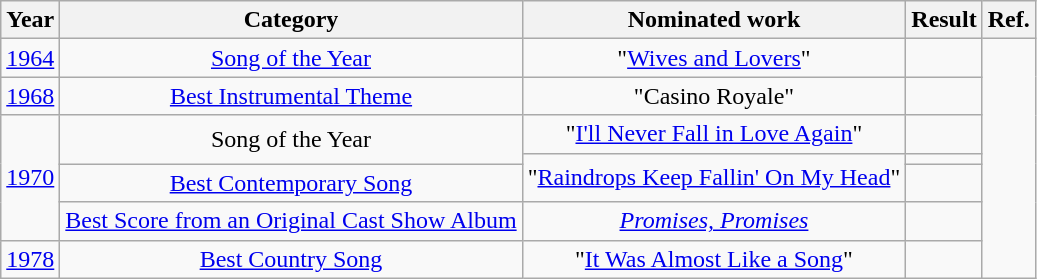<table class="wikitable plainrowheaders" style="text-align:center;">
<tr>
<th>Year</th>
<th>Category</th>
<th>Nominated work</th>
<th>Result</th>
<th>Ref.</th>
</tr>
<tr>
<td><a href='#'>1964</a></td>
<td><a href='#'>Song of the Year</a></td>
<td>"<a href='#'>Wives and Lovers</a>" <br> </td>
<td></td>
<td align="center" rowspan="7"></td>
</tr>
<tr>
<td><a href='#'>1968</a></td>
<td><a href='#'>Best Instrumental Theme</a></td>
<td>"Casino Royale" <br> </td>
<td></td>
</tr>
<tr>
<td rowspan="4"><a href='#'>1970</a></td>
<td rowspan="2">Song of the Year</td>
<td>"<a href='#'>I'll Never Fall in Love Again</a>" <br> </td>
<td></td>
</tr>
<tr>
<td rowspan="2">"<a href='#'>Raindrops Keep Fallin' On My Head</a>" <br> </td>
<td></td>
</tr>
<tr>
<td><a href='#'>Best Contemporary Song</a></td>
<td></td>
</tr>
<tr>
<td><a href='#'>Best Score from an Original Cast Show Album</a></td>
<td><em><a href='#'>Promises, Promises</a></em> <br> </td>
<td></td>
</tr>
<tr>
<td><a href='#'>1978</a></td>
<td><a href='#'>Best Country Song</a></td>
<td>"<a href='#'>It Was Almost Like a Song</a>" <br> </td>
<td></td>
</tr>
</table>
